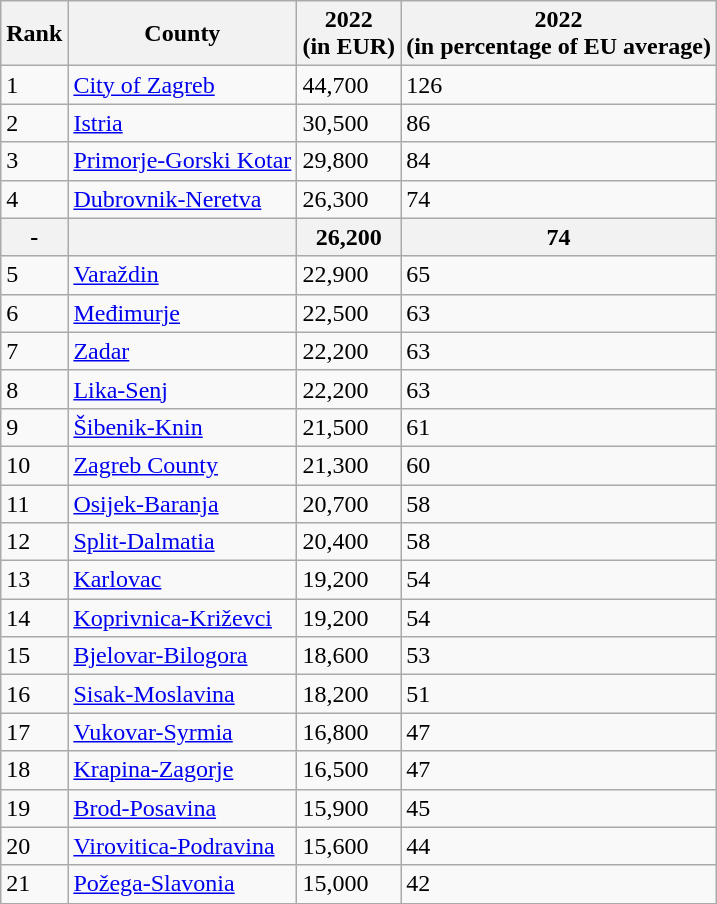<table class="wikitable sortable" border="1">
<tr>
<th>Rank</th>
<th scope="col">County</th>
<th>2022 <br> (in EUR)</th>
<th>2022 <br> (in percentage of EU average)</th>
</tr>
<tr>
<td>1</td>
<td> <a href='#'>City of Zagreb</a></td>
<td>44,700</td>
<td>126</td>
</tr>
<tr>
<td>2</td>
<td> <a href='#'>Istria</a></td>
<td>30,500</td>
<td>86</td>
</tr>
<tr>
<td>3</td>
<td>  <a href='#'>Primorje-Gorski Kotar</a></td>
<td>29,800</td>
<td>84</td>
</tr>
<tr>
<td>4</td>
<td> <a href='#'>Dubrovnik-Neretva</a></td>
<td>26,300</td>
<td>74</td>
</tr>
<tr>
<th>-</th>
<th></th>
<th>26,200</th>
<th>74</th>
</tr>
<tr>
<td>5</td>
<td> <a href='#'>Varaždin</a></td>
<td>22,900</td>
<td>65</td>
</tr>
<tr>
<td>6</td>
<td> <a href='#'>Međimurje</a></td>
<td>22,500</td>
<td>63</td>
</tr>
<tr>
<td>7</td>
<td align="left"> <a href='#'>Zadar</a></td>
<td>22,200</td>
<td>63</td>
</tr>
<tr>
<td>8</td>
<td> <a href='#'>Lika-Senj</a></td>
<td>22,200</td>
<td>63</td>
</tr>
<tr>
<td>9</td>
<td> <a href='#'>Šibenik-Knin</a></td>
<td>21,500</td>
<td>61</td>
</tr>
<tr>
<td>10</td>
<td> <a href='#'>Zagreb County</a></td>
<td>21,300</td>
<td>60</td>
</tr>
<tr>
<td>11</td>
<td> <a href='#'>Osijek-Baranja</a></td>
<td>20,700</td>
<td>58</td>
</tr>
<tr>
<td>12</td>
<td> <a href='#'>Split-Dalmatia</a></td>
<td>20,400</td>
<td>58</td>
</tr>
<tr>
<td>13</td>
<td> <a href='#'>Karlovac</a></td>
<td>19,200</td>
<td>54</td>
</tr>
<tr>
<td>14</td>
<td> <a href='#'>Koprivnica-Križevci</a></td>
<td>19,200</td>
<td>54</td>
</tr>
<tr>
<td>15</td>
<td> <a href='#'>Bjelovar-Bilogora</a></td>
<td>18,600</td>
<td>53</td>
</tr>
<tr>
<td>16</td>
<td> <a href='#'>Sisak-Moslavina</a></td>
<td>18,200</td>
<td>51</td>
</tr>
<tr>
<td>17</td>
<td align="left"> <a href='#'>Vukovar-Syrmia</a></td>
<td>16,800</td>
<td>47</td>
</tr>
<tr>
<td>18</td>
<td> <a href='#'>Krapina-Zagorje</a></td>
<td>16,500</td>
<td>47</td>
</tr>
<tr>
<td>19</td>
<td> <a href='#'>Brod-Posavina</a></td>
<td>15,900</td>
<td>45</td>
</tr>
<tr>
<td>20</td>
<td align="left"> <a href='#'>Virovitica-Podravina</a></td>
<td>15,600</td>
<td>44</td>
</tr>
<tr>
<td>21</td>
<td> <a href='#'>Požega-Slavonia</a></td>
<td>15,000</td>
<td>42</td>
</tr>
</table>
